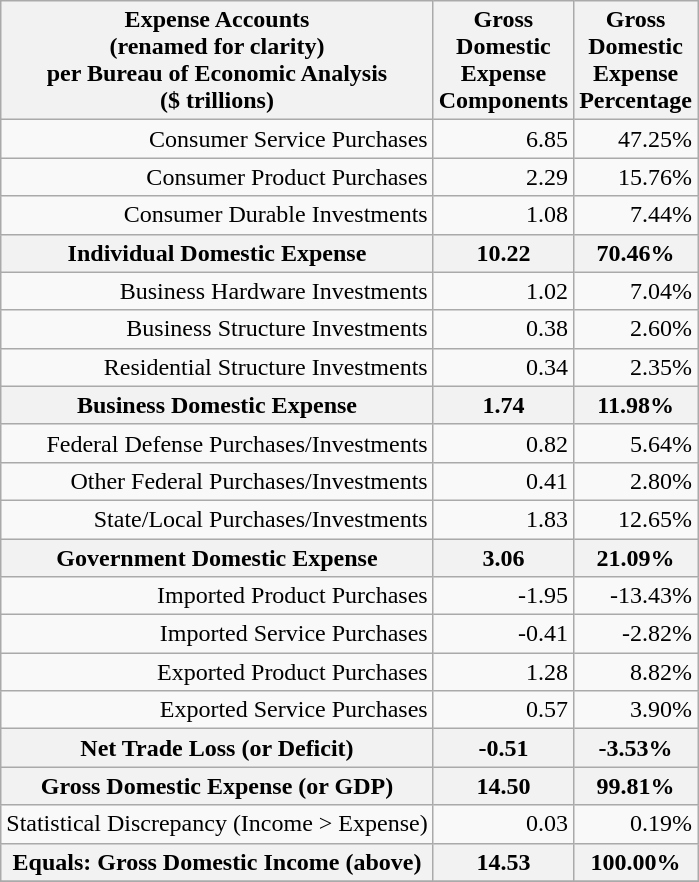<table class="wikitable" style="text-align:right; margin-right:60px">
<tr>
<th>Expense Accounts<br>(renamed for clarity)<br>per Bureau of Economic Analysis<br>($ trillions)</th>
<th>Gross<br>Domestic<br>Expense<br>Components</th>
<th>Gross<br>Domestic<br>Expense<br>Percentage</th>
</tr>
<tr>
<td>Consumer Service Purchases</td>
<td>6.85</td>
<td>47.25%</td>
</tr>
<tr>
<td>Consumer Product Purchases</td>
<td>2.29</td>
<td>15.76%</td>
</tr>
<tr>
<td>Consumer Durable Investments</td>
<td>1.08</td>
<td>7.44%</td>
</tr>
<tr>
<th>Individual Domestic Expense</th>
<th>10.22</th>
<th>70.46%</th>
</tr>
<tr>
<td>Business Hardware Investments</td>
<td>1.02</td>
<td>7.04%</td>
</tr>
<tr>
<td>Business Structure Investments</td>
<td>0.38</td>
<td>2.60%</td>
</tr>
<tr>
<td>Residential Structure Investments</td>
<td>0.34</td>
<td>2.35%</td>
</tr>
<tr>
<th>Business Domestic Expense</th>
<th>1.74</th>
<th>11.98%</th>
</tr>
<tr>
<td>Federal Defense Purchases/Investments</td>
<td>0.82</td>
<td>5.64%</td>
</tr>
<tr>
<td>Other Federal Purchases/Investments</td>
<td>0.41</td>
<td>2.80%</td>
</tr>
<tr>
<td>State/Local Purchases/Investments</td>
<td>1.83</td>
<td>12.65%</td>
</tr>
<tr>
<th>Government Domestic Expense</th>
<th>3.06</th>
<th>21.09%</th>
</tr>
<tr>
<td>Imported Product Purchases</td>
<td>-1.95</td>
<td>-13.43%</td>
</tr>
<tr>
<td>Imported Service Purchases</td>
<td>-0.41</td>
<td>-2.82%</td>
</tr>
<tr>
<td>Exported Product Purchases</td>
<td>1.28</td>
<td>8.82%</td>
</tr>
<tr>
<td>Exported Service Purchases</td>
<td>0.57</td>
<td>3.90%</td>
</tr>
<tr>
<th>Net Trade Loss (or Deficit)</th>
<th>-0.51</th>
<th>-3.53%</th>
</tr>
<tr>
<th>Gross Domestic Expense (or GDP)</th>
<th>14.50</th>
<th>99.81%</th>
</tr>
<tr>
<td>Statistical Discrepancy (Income > Expense)</td>
<td>0.03</td>
<td>0.19%</td>
</tr>
<tr>
<th>Equals: Gross Domestic Income (above)</th>
<th>14.53</th>
<th>100.00%</th>
</tr>
<tr>
</tr>
</table>
